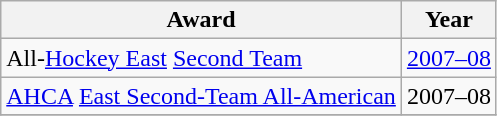<table class="wikitable">
<tr>
<th>Award</th>
<th>Year</th>
</tr>
<tr>
<td>All-<a href='#'>Hockey East</a> <a href='#'>Second Team</a></td>
<td><a href='#'>2007–08</a></td>
</tr>
<tr>
<td><a href='#'>AHCA</a> <a href='#'>East Second-Team All-American</a></td>
<td>2007–08</td>
</tr>
<tr>
</tr>
</table>
